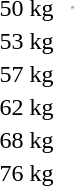<table>
<tr>
<td>50 kg</td>
<td></td>
<td></td>
<td><hr></td>
</tr>
<tr>
<td>53 kg</td>
<td></td>
<td></td>
<td></td>
</tr>
<tr>
<td>57 kg</td>
<td></td>
<td></td>
<td></td>
</tr>
<tr>
<td>62 kg</td>
<td></td>
<td></td>
<td></td>
</tr>
<tr>
<td>68 kg</td>
<td></td>
<td></td>
<td></td>
</tr>
<tr>
<td>76 kg</td>
<td></td>
<td></td>
<td></td>
</tr>
</table>
